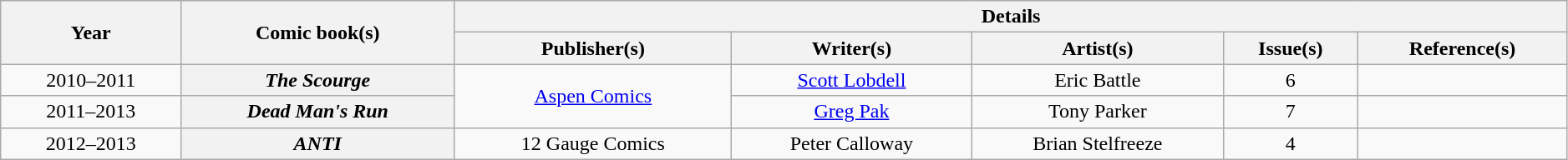<table class="wikitable sortable" style="text-align:center; width:99%;">
<tr>
<th rowspan="2">Year</th>
<th rowspan="2">Comic book(s)</th>
<th colspan="5">Details</th>
</tr>
<tr>
<th>Publisher(s)</th>
<th>Writer(s)</th>
<th>Artist(s)</th>
<th>Issue(s)</th>
<th>Reference(s)</th>
</tr>
<tr>
<td>2010–2011</td>
<th><em>The Scourge</em></th>
<td rowspan="2"><a href='#'>Aspen Comics</a></td>
<td><a href='#'>Scott Lobdell</a></td>
<td>Eric Battle</td>
<td>6</td>
<td></td>
</tr>
<tr>
<td>2011–2013</td>
<th><em>Dead Man's Run</em></th>
<td><a href='#'>Greg Pak</a></td>
<td>Tony Parker</td>
<td>7</td>
<td></td>
</tr>
<tr>
<td>2012–2013</td>
<th><em>ANTI</em></th>
<td>12 Gauge Comics</td>
<td>Peter Calloway</td>
<td>Brian Stelfreeze</td>
<td>4</td>
<td></td>
</tr>
</table>
